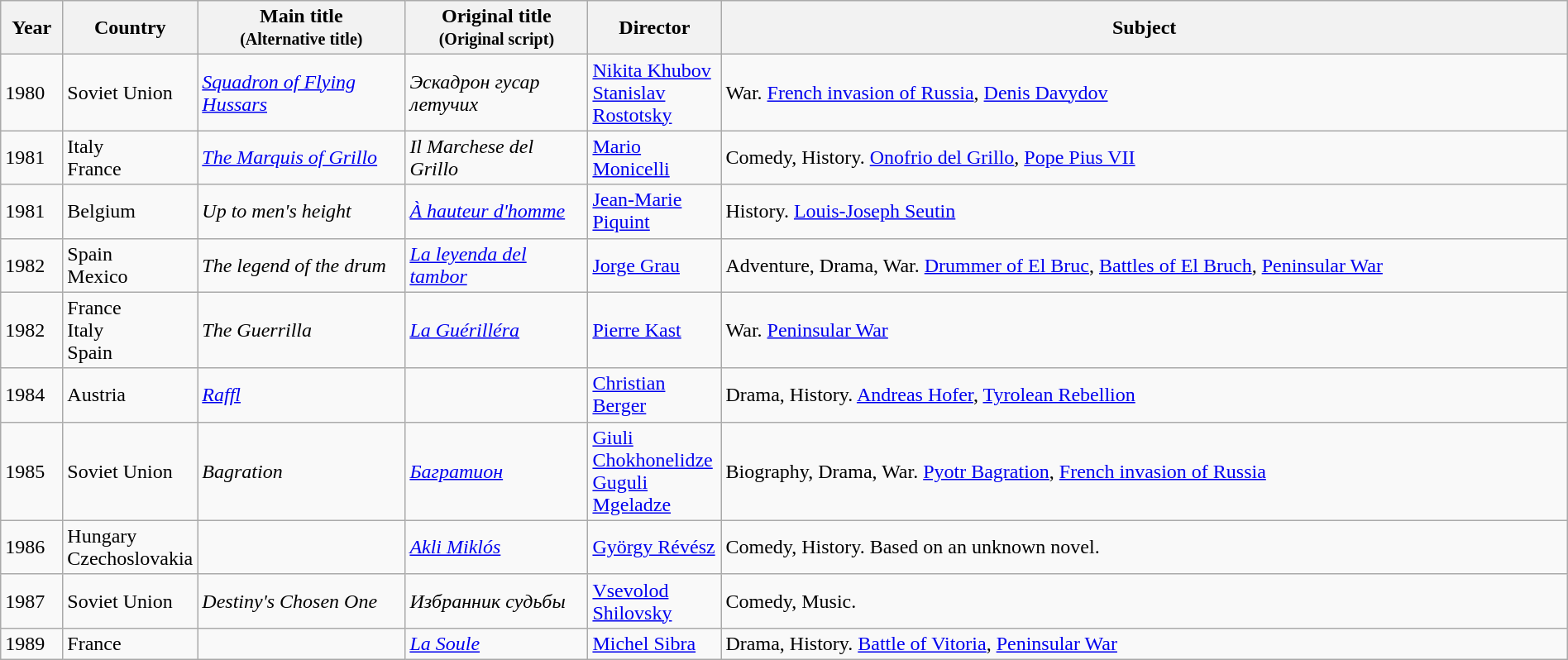<table class="wikitable sortable" style="width:100%;">
<tr>
<th>Year</th>
<th width= 80>Country</th>
<th class="unsortable" style="width:160px;">Main title<br><small>(Alternative title)</small></th>
<th class="unsortable" style="width:140px;">Original title<br><small>(Original script)</small></th>
<th width=100>Director</th>
<th class="unsortable">Subject</th>
</tr>
<tr>
<td>1980</td>
<td>Soviet Union</td>
<td><em><a href='#'>Squadron of Flying Hussars</a></em></td>
<td><em>Эскадрон гусар летучих</em></td>
<td><a href='#'>Nikita Khubov</a><br><a href='#'>Stanislav Rostotsky</a></td>
<td>War. <a href='#'>French invasion of Russia</a>, <a href='#'>Denis Davydov</a></td>
</tr>
<tr>
<td>1981</td>
<td>Italy<br>France</td>
<td><em><a href='#'>The Marquis of Grillo</a></em></td>
<td><em>Il Marchese del Grillo</em></td>
<td><a href='#'>Mario Monicelli</a></td>
<td>Comedy, History. <a href='#'>Onofrio del Grillo</a>, <a href='#'>Pope Pius VII</a></td>
</tr>
<tr>
<td>1981</td>
<td>Belgium</td>
<td><em>Up to men's height</em></td>
<td><em><a href='#'>À hauteur d'homme</a></em></td>
<td><a href='#'>Jean-Marie Piquint</a></td>
<td>History. <a href='#'>Louis-Joseph Seutin</a></td>
</tr>
<tr>
<td>1982</td>
<td>Spain<br>Mexico</td>
<td><em>The legend of the drum</em></td>
<td><em><a href='#'>La leyenda del tambor</a></em></td>
<td><a href='#'>Jorge Grau</a></td>
<td>Adventure, Drama, War. <a href='#'>Drummer of El Bruc</a>, <a href='#'>Battles of El Bruch</a>, <a href='#'>Peninsular War</a></td>
</tr>
<tr>
<td>1982</td>
<td>France<br>Italy<br>Spain</td>
<td><em>The Guerrilla</em></td>
<td><em><a href='#'>La Guérilléra</a></em></td>
<td><a href='#'>Pierre Kast</a></td>
<td>War. <a href='#'>Peninsular War</a></td>
</tr>
<tr>
<td>1984</td>
<td>Austria</td>
<td><em><a href='#'>Raffl</a></em></td>
<td></td>
<td><a href='#'>Christian Berger</a></td>
<td>Drama, History. <a href='#'>Andreas Hofer</a>, <a href='#'>Tyrolean Rebellion</a></td>
</tr>
<tr>
<td>1985</td>
<td>Soviet Union</td>
<td><em>Bagration</em></td>
<td><em><a href='#'>Багратион</a></em></td>
<td><a href='#'>Giuli Chokhonelidze</a><br><a href='#'>Guguli Mgeladze</a></td>
<td>Biography, Drama, War. <a href='#'>Pyotr Bagration</a>, <a href='#'>French invasion of Russia</a></td>
</tr>
<tr>
<td>1986</td>
<td>Hungary<br>Czechoslovakia</td>
<td></td>
<td><em><a href='#'>Akli Miklós</a></em></td>
<td><a href='#'>György Révész</a></td>
<td>Comedy, History. Based on an unknown novel.</td>
</tr>
<tr>
<td>1987</td>
<td>Soviet Union</td>
<td><em>Destiny's Chosen One</em></td>
<td><em>Избранник судьбы</em></td>
<td><a href='#'>Vsevolod Shilovsky</a></td>
<td>Comedy, Music.</td>
</tr>
<tr>
<td>1989</td>
<td>France</td>
<td></td>
<td><em><a href='#'>La Soule</a></em></td>
<td><a href='#'>Michel Sibra</a></td>
<td>Drama, History. <a href='#'>Battle of Vitoria</a>, <a href='#'>Peninsular War</a></td>
</tr>
</table>
